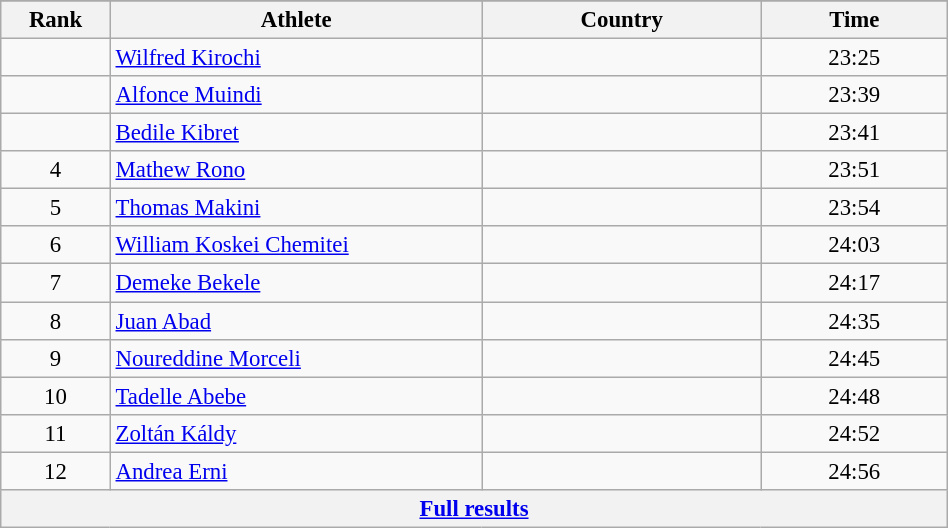<table class="wikitable sortable" style=" text-align:center; font-size:95%;" width="50%">
<tr>
</tr>
<tr>
<th width=5%>Rank</th>
<th width=20%>Athlete</th>
<th width=15%>Country</th>
<th width=10%>Time</th>
</tr>
<tr>
<td align=center></td>
<td align=left><a href='#'>Wilfred Kirochi</a></td>
<td align=left></td>
<td>23:25</td>
</tr>
<tr>
<td align=center></td>
<td align=left><a href='#'>Alfonce Muindi</a></td>
<td align=left></td>
<td>23:39</td>
</tr>
<tr>
<td align=center></td>
<td align=left><a href='#'>Bedile Kibret</a></td>
<td align=left></td>
<td>23:41</td>
</tr>
<tr>
<td align=center>4</td>
<td align=left><a href='#'>Mathew Rono</a></td>
<td align=left></td>
<td>23:51</td>
</tr>
<tr>
<td align=center>5</td>
<td align=left><a href='#'>Thomas Makini</a></td>
<td align=left></td>
<td>23:54</td>
</tr>
<tr>
<td align=center>6</td>
<td align=left><a href='#'>William Koskei Chemitei</a></td>
<td align=left></td>
<td>24:03</td>
</tr>
<tr>
<td align=center>7</td>
<td align=left><a href='#'>Demeke Bekele</a></td>
<td align=left></td>
<td>24:17</td>
</tr>
<tr>
<td align=center>8</td>
<td align=left><a href='#'>Juan Abad</a></td>
<td align=left></td>
<td>24:35</td>
</tr>
<tr>
<td align=center>9</td>
<td align=left><a href='#'>Noureddine Morceli</a></td>
<td align=left></td>
<td>24:45</td>
</tr>
<tr>
<td align=center>10</td>
<td align=left><a href='#'>Tadelle Abebe</a></td>
<td align=left></td>
<td>24:48</td>
</tr>
<tr>
<td align=center>11</td>
<td align=left><a href='#'>Zoltán Káldy</a></td>
<td align=left></td>
<td>24:52</td>
</tr>
<tr>
<td align=center>12</td>
<td align=left><a href='#'>Andrea Erni</a></td>
<td align=left></td>
<td>24:56</td>
</tr>
<tr class="sortbottom">
<th colspan=4 align=center><a href='#'>Full results</a></th>
</tr>
</table>
